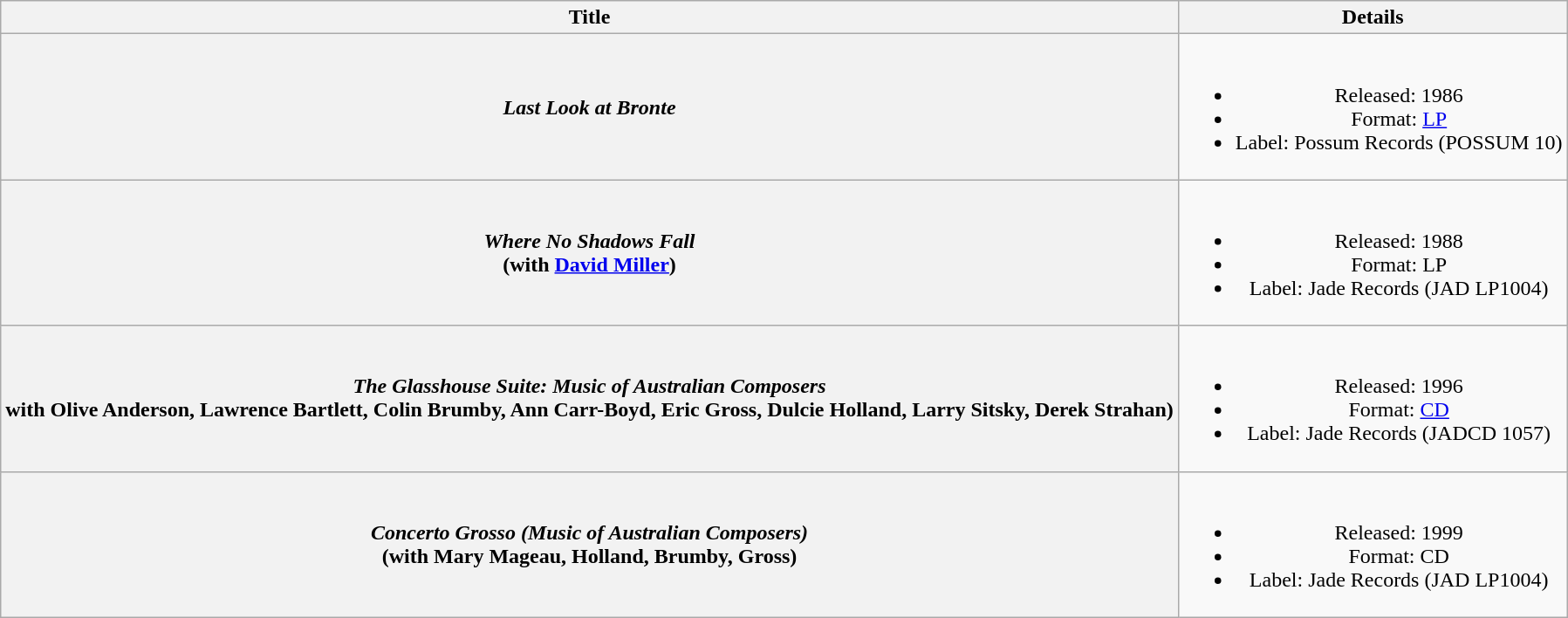<table class="wikitable plainrowheaders" style="text-align:center;" border="1">
<tr>
<th>Title</th>
<th>Details</th>
</tr>
<tr>
<th scope="row"><em>Last Look at Bronte</em></th>
<td><br><ul><li>Released: 1986</li><li>Format: <a href='#'>LP</a></li><li>Label: Possum Records (POSSUM 10)</li></ul></td>
</tr>
<tr>
<th scope="row"><em>Where No Shadows Fall</em> <br> (with <a href='#'>David Miller</a>)</th>
<td><br><ul><li>Released: 1988</li><li>Format: LP</li><li>Label: Jade Records (JAD LP1004)</li></ul></td>
</tr>
<tr>
<th scope="row"><em>The Glasshouse Suite: Music of Australian Composers</em><br> with Olive Anderson, Lawrence Bartlett, Colin Brumby, Ann Carr-Boyd, Eric Gross, Dulcie Holland, Larry Sitsky, Derek Strahan)</th>
<td><br><ul><li>Released: 1996</li><li>Format: <a href='#'>CD</a></li><li>Label: Jade Records (JADCD 1057)</li></ul></td>
</tr>
<tr>
<th scope="row"><em>Concerto Grosso (Music of Australian Composers)</em> <br> (with Mary Mageau, Holland, Brumby, Gross)</th>
<td><br><ul><li>Released: 1999</li><li>Format: CD</li><li>Label: Jade Records (JAD LP1004)</li></ul></td>
</tr>
</table>
